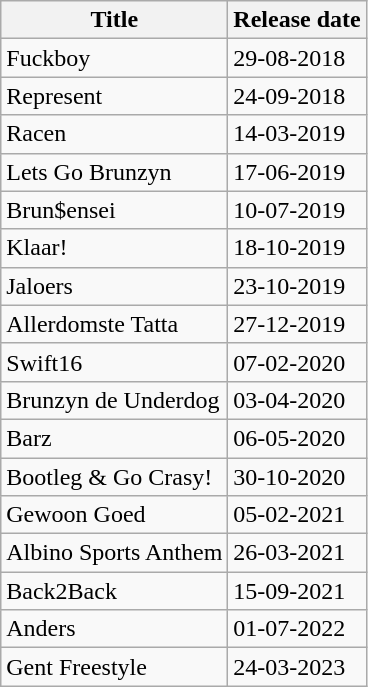<table class="wikitable sortable">
<tr>
<th class="unsortable">Title</th>
<th>Release date</th>
</tr>
<tr>
<td>Fuckboy</td>
<td>29-08-2018</td>
</tr>
<tr>
<td>Represent</td>
<td>24-09-2018</td>
</tr>
<tr>
<td>Racen</td>
<td>14-03-2019</td>
</tr>
<tr>
<td>Lets Go Brunzyn</td>
<td>17-06-2019</td>
</tr>
<tr>
<td>Brun$ensei</td>
<td>10-07-2019</td>
</tr>
<tr>
<td>Klaar!</td>
<td>18-10-2019</td>
</tr>
<tr>
<td>Jaloers</td>
<td>23-10-2019</td>
</tr>
<tr>
<td>Allerdomste Tatta</td>
<td>27-12-2019</td>
</tr>
<tr>
<td>Swift16</td>
<td>07-02-2020</td>
</tr>
<tr>
<td>Brunzyn de Underdog</td>
<td>03-04-2020</td>
</tr>
<tr>
<td>Barz</td>
<td>06-05-2020</td>
</tr>
<tr>
<td>Bootleg & Go Crasy!</td>
<td>30-10-2020</td>
</tr>
<tr>
<td>Gewoon Goed</td>
<td>05-02-2021</td>
</tr>
<tr>
<td>Albino Sports Anthem</td>
<td>26-03-2021</td>
</tr>
<tr>
<td>Back2Back</td>
<td>15-09-2021</td>
</tr>
<tr>
<td>Anders</td>
<td>01-07-2022</td>
</tr>
<tr>
<td>Gent Freestyle</td>
<td>24-03-2023</td>
</tr>
</table>
